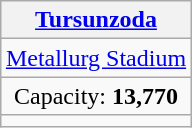<table class="wikitable" style="margin:1em auto; text-align:center">
<tr>
<th> <a href='#'>Tursunzoda</a></th>
</tr>
<tr>
<td><a href='#'>Metallurg Stadium</a></td>
</tr>
<tr>
<td>Capacity: <strong>13,770</strong></td>
</tr>
<tr>
<td></td>
</tr>
</table>
